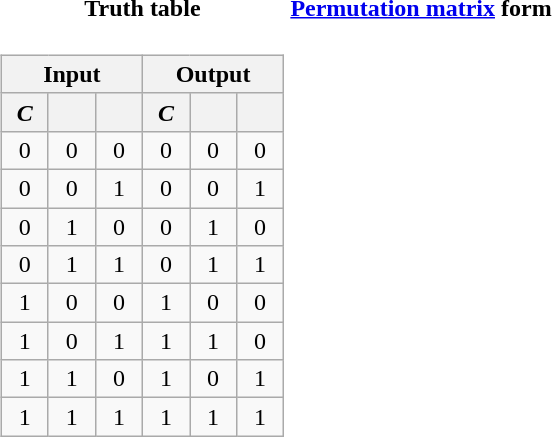<table>
<tr>
<th>Truth table</th>
<th><a href='#'>Permutation matrix</a> form</th>
</tr>
<tr style="vertical-align:top">
<td><br><table class="wikitable" style="margin:0; text-align:center">
<tr>
<th colspan="3">Input</th>
<th colspan="3">Output</th>
</tr>
<tr>
<th style="min-width:1.5em"><em>C</em></th>
<th style="min-width:1.5em"></th>
<th style="min-width:1.5em"></th>
<th style="min-width:1.5em"><em>C</em></th>
<th style="min-width:1.5em"></th>
<th style="min-width:1.5em"></th>
</tr>
<tr>
<td>0</td>
<td>0</td>
<td>0</td>
<td>0</td>
<td>0</td>
<td>0</td>
</tr>
<tr>
<td>0</td>
<td>0</td>
<td>1</td>
<td>0</td>
<td>0</td>
<td>1</td>
</tr>
<tr>
<td>0</td>
<td>1</td>
<td>0</td>
<td>0</td>
<td>1</td>
<td>0</td>
</tr>
<tr>
<td>0</td>
<td>1</td>
<td>1</td>
<td>0</td>
<td>1</td>
<td>1</td>
</tr>
<tr>
<td>1</td>
<td>0</td>
<td>0</td>
<td>1</td>
<td>0</td>
<td>0</td>
</tr>
<tr>
<td>1</td>
<td>0</td>
<td>1</td>
<td>1</td>
<td>1</td>
<td>0</td>
</tr>
<tr>
<td>1</td>
<td>1</td>
<td>0</td>
<td>1</td>
<td>0</td>
<td>1</td>
</tr>
<tr>
<td>1</td>
<td>1</td>
<td>1</td>
<td>1</td>
<td>1</td>
<td>1</td>
</tr>
</table>
</td>
<td><br></td>
</tr>
</table>
